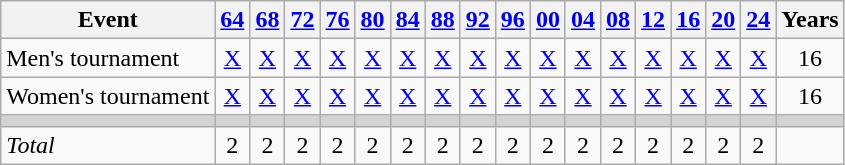<table class="wikitable" style="text-align:center">
<tr>
<th>Event</th>
<th><a href='#'>64</a></th>
<th><a href='#'>68</a></th>
<th><a href='#'>72</a></th>
<th><a href='#'>76</a></th>
<th><a href='#'>80</a></th>
<th><a href='#'>84</a></th>
<th><a href='#'>88</a></th>
<th><a href='#'>92</a></th>
<th><a href='#'>96</a></th>
<th><a href='#'>00</a></th>
<th><a href='#'>04</a></th>
<th><a href='#'>08</a></th>
<th><a href='#'>12</a></th>
<th><a href='#'>16</a></th>
<th><a href='#'>20</a></th>
<th><a href='#'>24</a></th>
<th>Years</th>
</tr>
<tr>
<td align=left>Men's tournament</td>
<td><a href='#'>X</a></td>
<td><a href='#'>X</a></td>
<td><a href='#'>X</a></td>
<td><a href='#'>X</a></td>
<td><a href='#'>X</a></td>
<td><a href='#'>X</a></td>
<td><a href='#'>X</a></td>
<td><a href='#'>X</a></td>
<td><a href='#'>X</a></td>
<td><a href='#'>X</a></td>
<td><a href='#'>X</a></td>
<td><a href='#'>X</a></td>
<td><a href='#'>X</a></td>
<td><a href='#'>X</a></td>
<td><a href='#'>X</a></td>
<td><a href='#'>X</a></td>
<td>16</td>
</tr>
<tr>
<td align=left>Women's tournament</td>
<td><a href='#'>X</a></td>
<td><a href='#'>X</a></td>
<td><a href='#'>X</a></td>
<td><a href='#'>X</a></td>
<td><a href='#'>X</a></td>
<td><a href='#'>X</a></td>
<td><a href='#'>X</a></td>
<td><a href='#'>X</a></td>
<td><a href='#'>X</a></td>
<td><a href='#'>X</a></td>
<td><a href='#'>X</a></td>
<td><a href='#'>X</a></td>
<td><a href='#'>X</a></td>
<td><a href='#'>X</a></td>
<td><a href='#'>X</a></td>
<td><a href='#'>X</a></td>
<td>16</td>
</tr>
<tr bgcolor=lightgray>
<td></td>
<td></td>
<td></td>
<td></td>
<td></td>
<td></td>
<td></td>
<td></td>
<td></td>
<td></td>
<td></td>
<td></td>
<td></td>
<td></td>
<td></td>
<td></td>
<td></td>
<td></td>
</tr>
<tr>
<td align=left><em>Total</em></td>
<td>2</td>
<td>2</td>
<td>2</td>
<td>2</td>
<td>2</td>
<td>2</td>
<td>2</td>
<td>2</td>
<td>2</td>
<td>2</td>
<td>2</td>
<td>2</td>
<td>2</td>
<td>2</td>
<td>2</td>
<td>2</td>
<td></td>
</tr>
</table>
